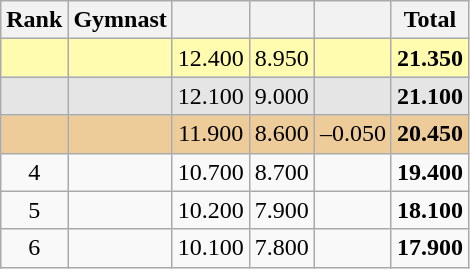<table style="text-align:center;" class="wikitable sortable">
<tr>
<th>Rank</th>
<th>Gymnast</th>
<th><small></small></th>
<th><small></small></th>
<th><small></small></th>
<th>Total</th>
</tr>
<tr bgcolor=fffcaf>
<td></td>
<td align=left></td>
<td>12.400</td>
<td>8.950</td>
<td></td>
<td><strong>21.350</strong></td>
</tr>
<tr bgcolor=e5e5e5>
<td></td>
<td align=left></td>
<td>12.100</td>
<td>9.000</td>
<td></td>
<td><strong>21.100</strong></td>
</tr>
<tr bgcolor=eecc99>
<td></td>
<td align=left></td>
<td>11.900</td>
<td>8.600</td>
<td>–0.050</td>
<td><strong>20.450</strong></td>
</tr>
<tr>
<td>4</td>
<td align=left></td>
<td>10.700</td>
<td>8.700</td>
<td></td>
<td><strong>19.400</strong></td>
</tr>
<tr>
<td>5</td>
<td align=left></td>
<td>10.200</td>
<td>7.900</td>
<td></td>
<td><strong>18.100</strong></td>
</tr>
<tr>
<td>6</td>
<td align=left></td>
<td>10.100</td>
<td>7.800</td>
<td></td>
<td><strong>17.900</strong></td>
</tr>
</table>
